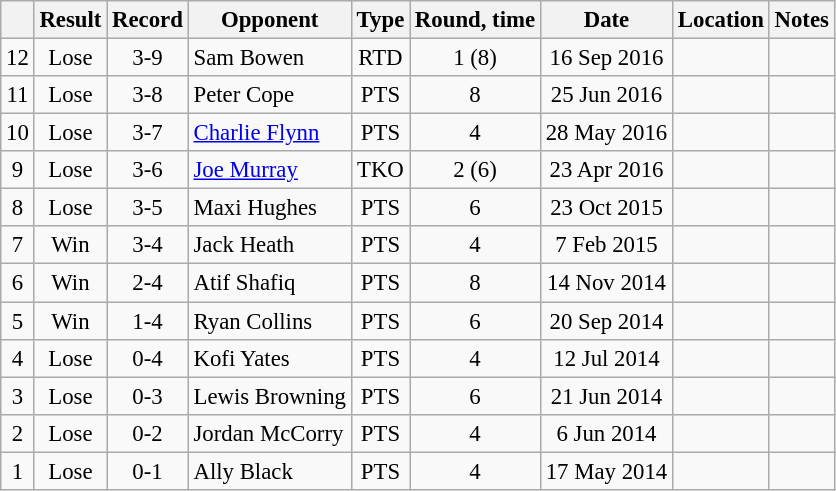<table class="wikitable" style="text-align:center; font-size:95%">
<tr>
<th></th>
<th>Result</th>
<th>Record</th>
<th>Opponent</th>
<th>Type</th>
<th>Round, time</th>
<th>Date</th>
<th>Location</th>
<th>Notes</th>
</tr>
<tr>
<td>12</td>
<td>Lose</td>
<td>3-9</td>
<td style="text-align:left;"> Sam Bowen</td>
<td>RTD</td>
<td>1 (8)</td>
<td>16 Sep 2016</td>
<td style="text-align:left;"> </td>
<td style="text-align:left;"></td>
</tr>
<tr>
<td>11</td>
<td>Lose</td>
<td>3-8</td>
<td style="text-align:left;"> Peter Cope</td>
<td>PTS</td>
<td>8</td>
<td>25 Jun 2016</td>
<td style="text-align:left;"> </td>
<td style="text-align:left;"></td>
</tr>
<tr>
<td>10</td>
<td>Lose</td>
<td>3-7</td>
<td style="text-align:left;"> <a href='#'>Charlie Flynn</a></td>
<td>PTS</td>
<td>4</td>
<td>28 May 2016</td>
<td style="text-align:left;"> </td>
<td style="text-align:left;"></td>
</tr>
<tr>
<td>9</td>
<td>Lose</td>
<td>3-6</td>
<td style="text-align:left;"> <a href='#'>Joe Murray</a></td>
<td>TKO</td>
<td>2 (6)</td>
<td>23 Apr 2016</td>
<td style="text-align:left;"> </td>
<td style="text-align:left;"></td>
</tr>
<tr>
<td>8</td>
<td>Lose</td>
<td>3-5</td>
<td style="text-align:left;"> Maxi Hughes</td>
<td>PTS</td>
<td>6</td>
<td>23 Oct 2015</td>
<td style="text-align:left;"> </td>
<td style="text-align:left;"></td>
</tr>
<tr>
<td>7</td>
<td>Win</td>
<td>3-4</td>
<td style="text-align:left;"> Jack Heath</td>
<td>PTS</td>
<td>4</td>
<td>7 Feb 2015</td>
<td style="text-align:left;"> </td>
<td style="text-align:left;"></td>
</tr>
<tr>
<td>6</td>
<td>Win</td>
<td>2-4</td>
<td style="text-align:left;"> Atif Shafiq</td>
<td>PTS</td>
<td>8</td>
<td>14 Nov 2014</td>
<td style="text-align:left;"> </td>
<td style="text-align:left;"></td>
</tr>
<tr>
<td>5</td>
<td>Win</td>
<td>1-4</td>
<td style="text-align:left;"> Ryan Collins</td>
<td>PTS</td>
<td>6</td>
<td>20 Sep 2014</td>
<td style="text-align:left;"> </td>
<td style="text-align:left;"></td>
</tr>
<tr>
<td>4</td>
<td>Lose</td>
<td>0-4</td>
<td style="text-align:left;"> Kofi Yates</td>
<td>PTS</td>
<td>4</td>
<td>12 Jul 2014</td>
<td style="text-align:left;"> </td>
<td style="text-align:left;"></td>
</tr>
<tr>
<td>3</td>
<td>Lose</td>
<td>0-3</td>
<td style="text-align:left;"> Lewis Browning</td>
<td>PTS</td>
<td>6</td>
<td>21 Jun 2014</td>
<td style="text-align:left;"> </td>
<td style="text-align:left;"></td>
</tr>
<tr>
<td>2</td>
<td>Lose</td>
<td>0-2</td>
<td style="text-align:left;"> Jordan McCorry</td>
<td>PTS</td>
<td>4</td>
<td>6 Jun 2014</td>
<td style="text-align:left;"> </td>
<td style="text-align:left;"></td>
</tr>
<tr>
<td>1</td>
<td>Lose</td>
<td>0-1</td>
<td style="text-align:left;"> Ally Black</td>
<td>PTS</td>
<td>4</td>
<td>17 May 2014</td>
<td style="text-align:left;"> </td>
<td style="text-align:left;"></td>
</tr>
</table>
